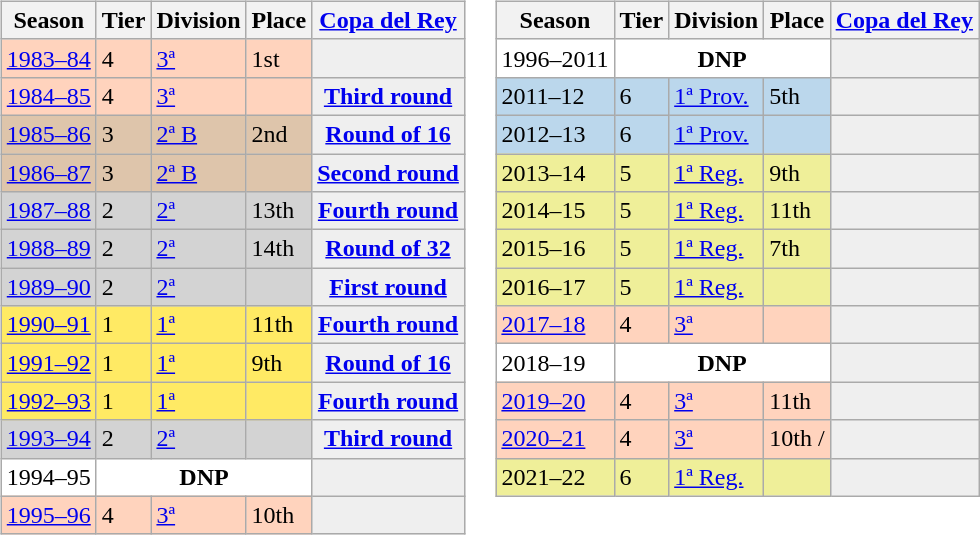<table>
<tr>
<td valign="top" width=0%><br><table class="wikitable">
<tr style="background:#f0f6fa;">
<th>Season</th>
<th>Tier</th>
<th>Division</th>
<th>Place</th>
<th><a href='#'>Copa del Rey</a></th>
</tr>
<tr>
<td style="background:#FFD3BD;"><a href='#'>1983–84</a></td>
<td style="background:#FFD3BD;">4</td>
<td style="background:#FFD3BD;"><a href='#'>3ª</a></td>
<td style="background:#FFD3BD;">1st</td>
<th style="background:#efefef;"></th>
</tr>
<tr>
<td style="background:#FFD3BD;"><a href='#'>1984–85</a></td>
<td style="background:#FFD3BD;">4</td>
<td style="background:#FFD3BD;"><a href='#'>3ª</a></td>
<td style="background:#FFD3BD;"></td>
<th style="background:#efefef;"><a href='#'>Third round</a></th>
</tr>
<tr>
<td style="background:#DEC5AB;"><a href='#'>1985–86</a></td>
<td style="background:#DEC5AB;">3</td>
<td style="background:#DEC5AB;"><a href='#'>2ª B</a></td>
<td style="background:#DEC5AB;">2nd</td>
<th style="background:#efefef;"><a href='#'>Round of 16</a></th>
</tr>
<tr>
<td style="background:#DEC5AB;"><a href='#'>1986–87</a></td>
<td style="background:#DEC5AB;">3</td>
<td style="background:#DEC5AB;"><a href='#'>2ª B</a></td>
<td style="background:#DEC5AB;"></td>
<th style="background:#efefef;"><a href='#'>Second round</a></th>
</tr>
<tr>
<td style="background:#D3D3D3;"><a href='#'>1987–88</a></td>
<td style="background:#D3D3D3;">2</td>
<td style="background:#D3D3D3;"><a href='#'>2ª</a></td>
<td style="background:#D3D3D3;">13th</td>
<th style="background:#efefef;"><a href='#'>Fourth round</a></th>
</tr>
<tr>
<td style="background:#D3D3D3;"><a href='#'>1988–89</a></td>
<td style="background:#D3D3D3;">2</td>
<td style="background:#D3D3D3;"><a href='#'>2ª</a></td>
<td style="background:#D3D3D3;">14th</td>
<th style="background:#efefef;"><a href='#'>Round of 32</a></th>
</tr>
<tr>
<td style="background:#D3D3D3;"><a href='#'>1989–90</a></td>
<td style="background:#D3D3D3;">2</td>
<td style="background:#D3D3D3;"><a href='#'>2ª</a></td>
<td style="background:#D3D3D3;"></td>
<th style="background:#efefef;"><a href='#'>First round</a></th>
</tr>
<tr>
<td style="background:#FFEA64;"><a href='#'>1990–91</a></td>
<td style="background:#FFEA64;">1</td>
<td style="background:#FFEA64;"><a href='#'>1ª</a></td>
<td style="background:#FFEA64;">11th</td>
<th style="background:#efefef;"><a href='#'>Fourth round</a></th>
</tr>
<tr>
<td style="background:#FFEA64;"><a href='#'>1991–92</a></td>
<td style="background:#FFEA64;">1</td>
<td style="background:#FFEA64;"><a href='#'>1ª</a></td>
<td style="background:#FFEA64;">9th</td>
<th style="background:#efefef;"><a href='#'>Round of 16</a></th>
</tr>
<tr>
<td style="background:#FFEA64;"><a href='#'>1992–93</a></td>
<td style="background:#FFEA64;">1</td>
<td style="background:#FFEA64;"><a href='#'>1ª</a></td>
<td style="background:#FFEA64;"></td>
<th style="background:#efefef;"><a href='#'>Fourth round</a></th>
</tr>
<tr>
<td style="background:#D3D3D3;"><a href='#'>1993–94</a></td>
<td style="background:#D3D3D3;">2</td>
<td style="background:#D3D3D3;"><a href='#'>2ª</a></td>
<td style="background:#D3D3D3;"></td>
<th style="background:#efefef;"><a href='#'>Third round</a></th>
</tr>
<tr>
<td style="background:#FFFFFF;">1994–95</td>
<th style="background:#FFFFFF;" colspan="3">DNP</th>
<th style="background:#efefef;"></th>
</tr>
<tr>
<td style="background:#FFD3BD;"><a href='#'>1995–96</a></td>
<td style="background:#FFD3BD;">4</td>
<td style="background:#FFD3BD;"><a href='#'>3ª</a></td>
<td style="background:#FFD3BD;">10th</td>
<th style="background:#efefef;"></th>
</tr>
</table>
</td>
<td valign="top" width=0%><br><table class="wikitable">
<tr style="background:#f0f6fa;">
<th>Season</th>
<th>Tier</th>
<th>Division</th>
<th>Place</th>
<th><a href='#'>Copa del Rey</a></th>
</tr>
<tr>
<td style="background:#FFFFFF;">1996–2011</td>
<th style="background:#FFFFFF;" colspan="3">DNP</th>
<th style="background:#efefef;"></th>
</tr>
<tr>
<td style="background:#BBD7EC;">2011–12</td>
<td style="background:#BBD7EC;">6</td>
<td style="background:#BBD7EC;"><a href='#'>1ª Prov.</a></td>
<td style="background:#BBD7EC;">5th</td>
<th style="background:#efefef;"></th>
</tr>
<tr>
<td style="background:#BBD7EC;">2012–13</td>
<td style="background:#BBD7EC;">6</td>
<td style="background:#BBD7EC;"><a href='#'>1ª Prov.</a></td>
<td style="background:#BBD7EC;"></td>
<th style="background:#efefef;"></th>
</tr>
<tr>
<td style="background:#EFEF99;">2013–14</td>
<td style="background:#EFEF99;">5</td>
<td style="background:#EFEF99;"><a href='#'>1ª Reg.</a></td>
<td style="background:#EFEF99;">9th</td>
<th style="background:#efefef;"></th>
</tr>
<tr>
<td style="background:#EFEF99;">2014–15</td>
<td style="background:#EFEF99;">5</td>
<td style="background:#EFEF99;"><a href='#'>1ª Reg.</a></td>
<td style="background:#EFEF99;">11th</td>
<th style="background:#efefef;"></th>
</tr>
<tr>
<td style="background:#EFEF99;">2015–16</td>
<td style="background:#EFEF99;">5</td>
<td style="background:#EFEF99;"><a href='#'>1ª Reg.</a></td>
<td style="background:#EFEF99;">7th</td>
<th style="background:#efefef;"></th>
</tr>
<tr>
<td style="background:#EFEF99;">2016–17</td>
<td style="background:#EFEF99;">5</td>
<td style="background:#EFEF99;"><a href='#'>1ª Reg.</a></td>
<td style="background:#EFEF99;"></td>
<th style="background:#efefef;"></th>
</tr>
<tr>
<td style="background:#FFD3BD;"><a href='#'>2017–18</a></td>
<td style="background:#FFD3BD;">4</td>
<td style="background:#FFD3BD;"><a href='#'>3ª</a></td>
<td style="background:#FFD3BD;"></td>
<th style="background:#efefef;"></th>
</tr>
<tr>
<td style="background:#FFFFFF;">2018–19</td>
<th style="background:#FFFFFF;" colspan="3">DNP</th>
<th style="background:#efefef;"></th>
</tr>
<tr>
<td style="background:#FFD3BD;"><a href='#'>2019–20</a></td>
<td style="background:#FFD3BD;">4</td>
<td style="background:#FFD3BD;"><a href='#'>3ª</a></td>
<td style="background:#FFD3BD;">11th</td>
<th style="background:#efefef;"></th>
</tr>
<tr>
<td style="background:#FFD3BD;"><a href='#'>2020–21</a></td>
<td style="background:#FFD3BD;">4</td>
<td style="background:#FFD3BD;"><a href='#'>3ª</a></td>
<td style="background:#FFD3BD;">10th / </td>
<th style="background:#efefef;"></th>
</tr>
<tr>
<td style="background:#EFEF99;">2021–22</td>
<td style="background:#EFEF99;">6</td>
<td style="background:#EFEF99;"><a href='#'>1ª Reg.</a></td>
<td style="background:#EFEF99;"></td>
<th style="background:#efefef;"></th>
</tr>
</table>
</td>
</tr>
</table>
